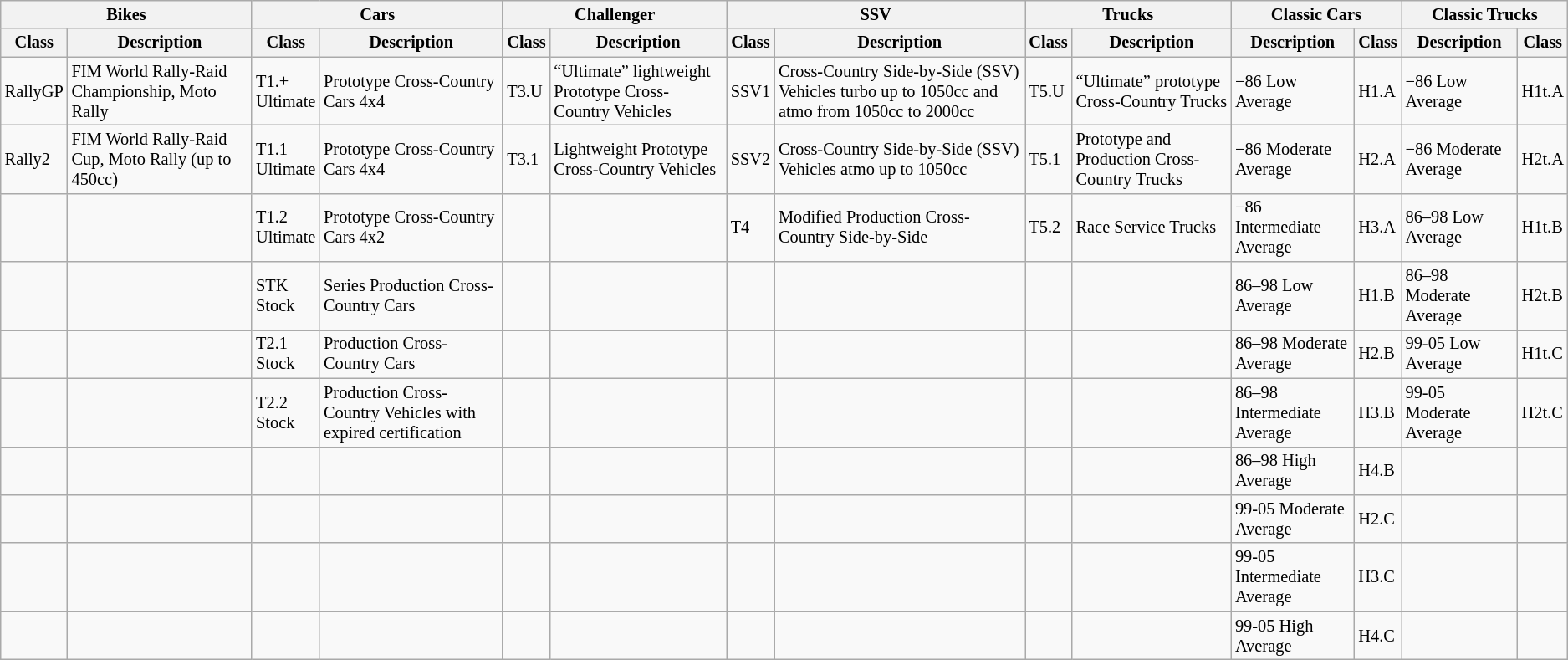<table class="wikitable" style="font-size:85%;">
<tr>
<th colspan="2">Bikes</th>
<th colspan="2">Cars</th>
<th colspan="2">Challenger</th>
<th colspan="2">SSV</th>
<th colspan="2">Trucks</th>
<th colspan="2">Classic Cars</th>
<th colspan="2">Classic Trucks</th>
</tr>
<tr>
<th>Class</th>
<th>Description</th>
<th>Class</th>
<th>Description</th>
<th>Class</th>
<th>Description</th>
<th>Class</th>
<th>Description</th>
<th>Class</th>
<th>Description</th>
<th>Description</th>
<th>Class</th>
<th>Description</th>
<th>Class</th>
</tr>
<tr>
<td>RallyGP</td>
<td>FIM World Rally-Raid Championship, Moto Rally</td>
<td>T1.+<br>Ultimate</td>
<td>Prototype Cross-Country Cars 4x4</td>
<td>T3.U</td>
<td>“Ultimate” lightweight Prototype Cross-Country Vehicles</td>
<td>SSV1</td>
<td>Cross-Country Side-by-Side (SSV) Vehicles turbo up to 1050cc and atmo from 1050cc to 2000cc</td>
<td>T5.U</td>
<td>“Ultimate” prototype Cross-Country Trucks</td>
<td>−86 Low Average</td>
<td>H1.A</td>
<td>−86 Low Average</td>
<td>H1t.A</td>
</tr>
<tr>
<td>Rally2</td>
<td>FIM World Rally-Raid Cup, Moto Rally (up to 450cc)</td>
<td>T1.1<br>Ultimate</td>
<td>Prototype Cross-Country Cars 4x4</td>
<td>T3.1</td>
<td>Lightweight Prototype Cross-Country Vehicles</td>
<td>SSV2</td>
<td>Cross-Country Side-by-Side (SSV) Vehicles atmo up to 1050cc</td>
<td>T5.1</td>
<td>Prototype and Production Cross-Country Trucks</td>
<td>−86 Moderate Average</td>
<td>H2.A</td>
<td>−86 Moderate Average</td>
<td>H2t.A</td>
</tr>
<tr>
<td></td>
<td></td>
<td>T1.2<br>Ultimate</td>
<td>Prototype Cross-Country Cars 4x2</td>
<td></td>
<td></td>
<td>T4</td>
<td>Modified Production Cross-Country Side-by-Side</td>
<td>T5.2</td>
<td>Race Service Trucks</td>
<td>−86 Intermediate Average</td>
<td>H3.A</td>
<td>86–98 Low Average</td>
<td>H1t.B</td>
</tr>
<tr>
<td></td>
<td></td>
<td>STK<br>Stock</td>
<td>Series Production Cross-Country Cars</td>
<td></td>
<td></td>
<td></td>
<td></td>
<td></td>
<td></td>
<td>86–98 Low Average</td>
<td>H1.B</td>
<td>86–98 Moderate Average</td>
<td>H2t.B</td>
</tr>
<tr>
<td></td>
<td></td>
<td>T2.1<br>Stock</td>
<td>Production Cross-Country Cars</td>
<td></td>
<td></td>
<td></td>
<td></td>
<td></td>
<td></td>
<td>86–98 Moderate Average</td>
<td>H2.B</td>
<td>99-05 Low Average</td>
<td>H1t.C</td>
</tr>
<tr>
<td></td>
<td></td>
<td>T2.2<br>Stock</td>
<td>Production Cross-Country Vehicles with expired certification</td>
<td></td>
<td></td>
<td></td>
<td></td>
<td></td>
<td></td>
<td>86–98 Intermediate Average</td>
<td>H3.B</td>
<td>99-05 Moderate Average</td>
<td>H2t.C</td>
</tr>
<tr>
<td></td>
<td></td>
<td></td>
<td></td>
<td></td>
<td></td>
<td></td>
<td></td>
<td></td>
<td></td>
<td>86–98 High Average</td>
<td>H4.B</td>
<td></td>
<td></td>
</tr>
<tr>
<td></td>
<td></td>
<td></td>
<td></td>
<td></td>
<td></td>
<td></td>
<td></td>
<td></td>
<td></td>
<td>99-05 Moderate Average</td>
<td>H2.C</td>
<td></td>
<td></td>
</tr>
<tr>
<td></td>
<td></td>
<td></td>
<td></td>
<td></td>
<td></td>
<td></td>
<td></td>
<td></td>
<td></td>
<td>99-05 Intermediate Average</td>
<td>H3.C</td>
<td></td>
<td></td>
</tr>
<tr>
<td></td>
<td></td>
<td></td>
<td></td>
<td></td>
<td></td>
<td></td>
<td></td>
<td></td>
<td></td>
<td>99-05 High Average</td>
<td>H4.C</td>
<td></td>
<td></td>
</tr>
</table>
